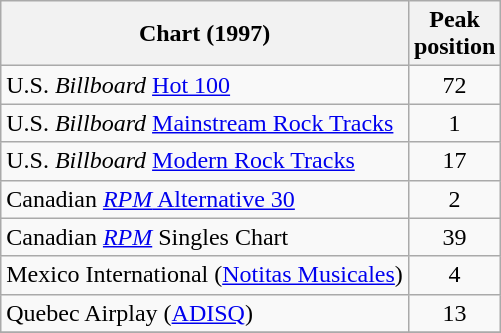<table class="wikitable">
<tr>
<th>Chart (1997)</th>
<th>Peak<br>position</th>
</tr>
<tr>
<td>U.S. <em>Billboard</em> <a href='#'>Hot 100</a></td>
<td align="center">72</td>
</tr>
<tr>
<td>U.S. <em>Billboard</em> <a href='#'>Mainstream Rock Tracks</a></td>
<td align="center">1</td>
</tr>
<tr>
<td>U.S. <em>Billboard</em> <a href='#'>Modern Rock Tracks</a></td>
<td align="center">17</td>
</tr>
<tr>
<td>Canadian <a href='#'><em>RPM</em> Alternative 30</a></td>
<td align="center">2</td>
</tr>
<tr>
<td>Canadian <em><a href='#'>RPM</a></em> Singles Chart</td>
<td align="center">39</td>
</tr>
<tr>
<td>Mexico International (<a href='#'>Notitas Musicales</a>)</td>
<td align="center">4</td>
</tr>
<tr>
<td>Quebec Airplay (<a href='#'>ADISQ</a>)</td>
<td align="center">13</td>
</tr>
<tr>
</tr>
</table>
